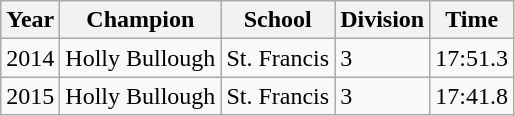<table class="wikitable collapsible sortable">
<tr>
<th>Year</th>
<th>Champion</th>
<th>School</th>
<th>Division</th>
<th>Time</th>
</tr>
<tr>
<td>2014</td>
<td>Holly Bullough</td>
<td>St. Francis</td>
<td>3</td>
<td>17:51.3</td>
</tr>
<tr>
<td>2015</td>
<td>Holly Bullough</td>
<td>St. Francis</td>
<td>3</td>
<td>17:41.8</td>
</tr>
</table>
